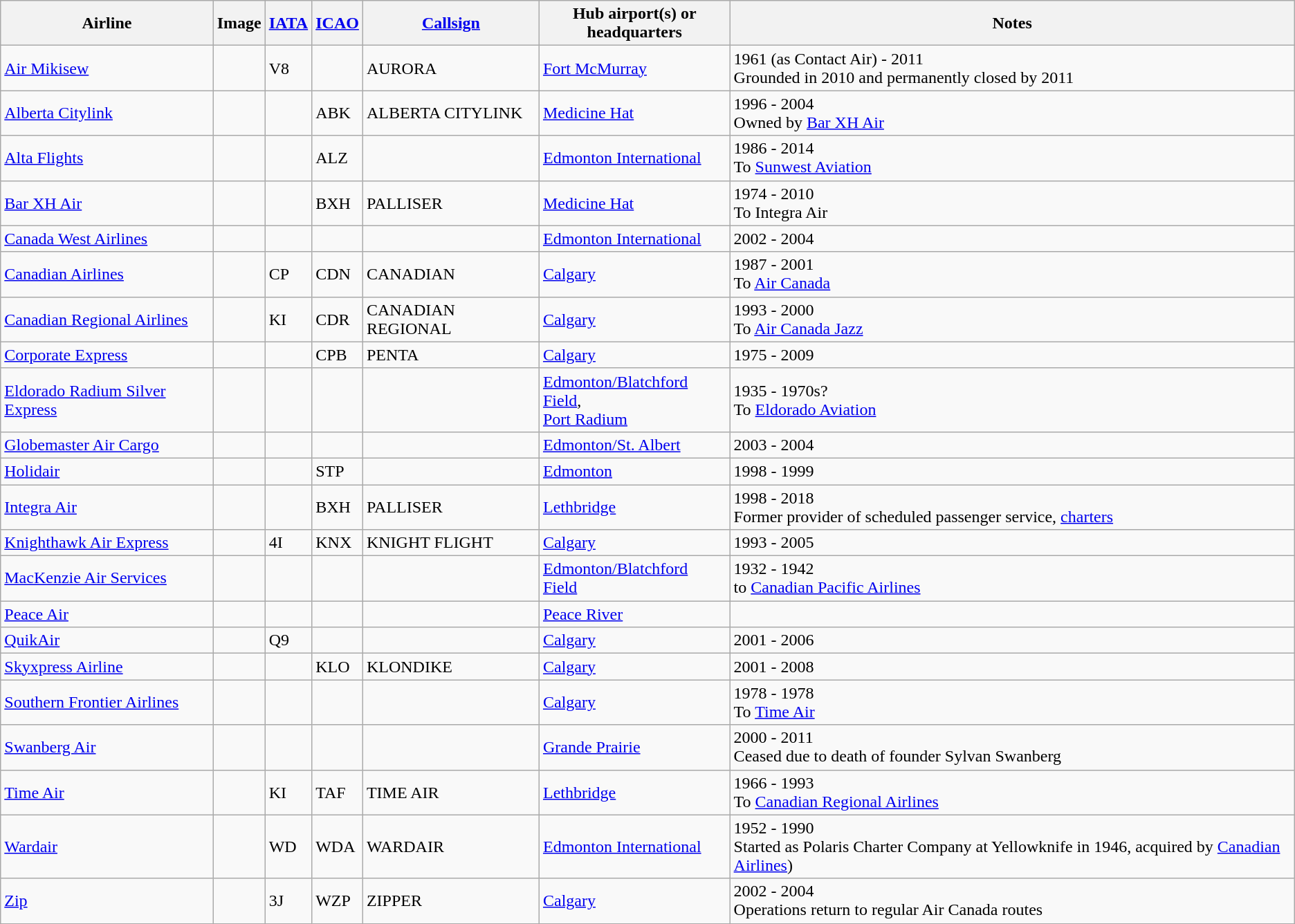<table class="wikitable sortable" style="border: 0; cellpadding: 2; cellspacing: 3;">
<tr style="vertical-align:middle;">
<th>Airline</th>
<th>Image</th>
<th><a href='#'>IATA</a></th>
<th><a href='#'>ICAO</a></th>
<th><a href='#'>Callsign</a></th>
<th>Hub airport(s) or<br>headquarters</th>
<th class="unsortable">Notes</th>
</tr>
<tr>
<td><a href='#'>Air Mikisew</a></td>
<td></td>
<td>V8</td>
<td></td>
<td>AURORA</td>
<td><a href='#'>Fort McMurray</a></td>
<td>1961 (as Contact Air) - 2011<br>Grounded in 2010 and permanently closed by 2011</td>
</tr>
<tr>
<td><a href='#'>Alberta Citylink</a></td>
<td></td>
<td></td>
<td>ABK</td>
<td>ALBERTA CITYLINK</td>
<td><a href='#'>Medicine Hat</a></td>
<td>1996 - 2004<br>Owned by <a href='#'>Bar XH Air</a></td>
</tr>
<tr>
<td><a href='#'>Alta Flights</a></td>
<td></td>
<td></td>
<td>ALZ</td>
<td></td>
<td><a href='#'>Edmonton International</a></td>
<td>1986 - 2014<br>To <a href='#'>Sunwest Aviation</a></td>
</tr>
<tr>
<td><a href='#'>Bar XH Air</a></td>
<td></td>
<td></td>
<td>BXH</td>
<td>PALLISER</td>
<td><a href='#'>Medicine Hat</a></td>
<td>1974 - 2010<br>To Integra Air </td>
</tr>
<tr>
<td><a href='#'>Canada West Airlines</a></td>
<td></td>
<td></td>
<td></td>
<td></td>
<td><a href='#'>Edmonton International</a></td>
<td>2002 - 2004</td>
</tr>
<tr>
<td><a href='#'>Canadian Airlines</a></td>
<td></td>
<td>CP</td>
<td>CDN</td>
<td>CANADIAN</td>
<td><a href='#'>Calgary</a></td>
<td>1987 - 2001<br>To <a href='#'>Air Canada</a></td>
</tr>
<tr>
<td><a href='#'>Canadian Regional Airlines</a></td>
<td></td>
<td>KI</td>
<td>CDR</td>
<td>CANADIAN REGIONAL</td>
<td><a href='#'>Calgary</a></td>
<td>1993 - 2000<br>To <a href='#'>Air Canada Jazz</a></td>
</tr>
<tr>
<td><a href='#'>Corporate Express</a></td>
<td></td>
<td></td>
<td>CPB</td>
<td>PENTA</td>
<td><a href='#'>Calgary</a></td>
<td>1975 - 2009</td>
</tr>
<tr>
<td><a href='#'>Eldorado Radium Silver Express</a></td>
<td></td>
<td></td>
<td></td>
<td></td>
<td><a href='#'>Edmonton/Blatchford Field</a>,<br><a href='#'>Port Radium</a></td>
<td>1935 - 1970s?<br>To <a href='#'>Eldorado Aviation</a></td>
</tr>
<tr>
<td><a href='#'>Globemaster Air Cargo</a></td>
<td></td>
<td></td>
<td></td>
<td></td>
<td><a href='#'>Edmonton/St. Albert</a></td>
<td>2003 - 2004</td>
</tr>
<tr>
<td><a href='#'>Holidair</a></td>
<td></td>
<td></td>
<td>STP</td>
<td></td>
<td><a href='#'>Edmonton</a></td>
<td>1998 - 1999</td>
</tr>
<tr>
<td><a href='#'>Integra Air</a></td>
<td></td>
<td></td>
<td>BXH</td>
<td>PALLISER</td>
<td><a href='#'>Lethbridge</a></td>
<td>1998 - 2018<br>Former provider of scheduled passenger service, <a href='#'>charters</a></td>
</tr>
<tr>
<td><a href='#'>Knighthawk Air Express</a></td>
<td></td>
<td>4I</td>
<td>KNX</td>
<td>KNIGHT FLIGHT</td>
<td><a href='#'>Calgary</a></td>
<td>1993 - 2005</td>
</tr>
<tr>
<td><a href='#'>MacKenzie Air Services</a></td>
<td></td>
<td></td>
<td></td>
<td></td>
<td><a href='#'>Edmonton/Blatchford Field</a></td>
<td>1932 - 1942<br>to <a href='#'>Canadian Pacific Airlines</a></td>
</tr>
<tr>
<td><a href='#'>Peace Air</a></td>
<td></td>
<td></td>
<td></td>
<td></td>
<td><a href='#'>Peace River</a></td>
<td></td>
</tr>
<tr>
<td><a href='#'>QuikAir</a></td>
<td></td>
<td>Q9</td>
<td></td>
<td></td>
<td><a href='#'>Calgary</a></td>
<td>2001 - 2006</td>
</tr>
<tr>
<td><a href='#'>Skyxpress Airline</a></td>
<td></td>
<td></td>
<td>KLO</td>
<td>KLONDIKE</td>
<td><a href='#'>Calgary</a></td>
<td>2001 - 2008</td>
</tr>
<tr>
<td><a href='#'>Southern Frontier Airlines</a></td>
<td></td>
<td></td>
<td></td>
<td></td>
<td><a href='#'>Calgary</a></td>
<td>1978 - 1978<br>To <a href='#'>Time Air</a></td>
</tr>
<tr>
<td><a href='#'>Swanberg Air</a></td>
<td></td>
<td></td>
<td></td>
<td></td>
<td><a href='#'>Grande Prairie</a></td>
<td>2000 - 2011<br>Ceased due to death of founder Sylvan Swanberg</td>
</tr>
<tr>
<td><a href='#'>Time Air</a></td>
<td></td>
<td>KI</td>
<td>TAF</td>
<td>TIME AIR</td>
<td><a href='#'>Lethbridge</a></td>
<td>1966 - 1993<br>To <a href='#'>Canadian Regional Airlines</a></td>
</tr>
<tr>
<td><a href='#'>Wardair</a></td>
<td></td>
<td>WD</td>
<td>WDA</td>
<td>WARDAIR</td>
<td><a href='#'>Edmonton International</a></td>
<td>1952 - 1990<br>Started as Polaris Charter Company at Yellowknife in 1946, acquired by <a href='#'>Canadian Airlines</a>)</td>
</tr>
<tr>
<td><a href='#'>Zip</a></td>
<td></td>
<td>3J</td>
<td>WZP</td>
<td>ZIPPER</td>
<td><a href='#'>Calgary</a></td>
<td>2002 - 2004<br>Operations return to regular Air Canada routes</td>
</tr>
</table>
